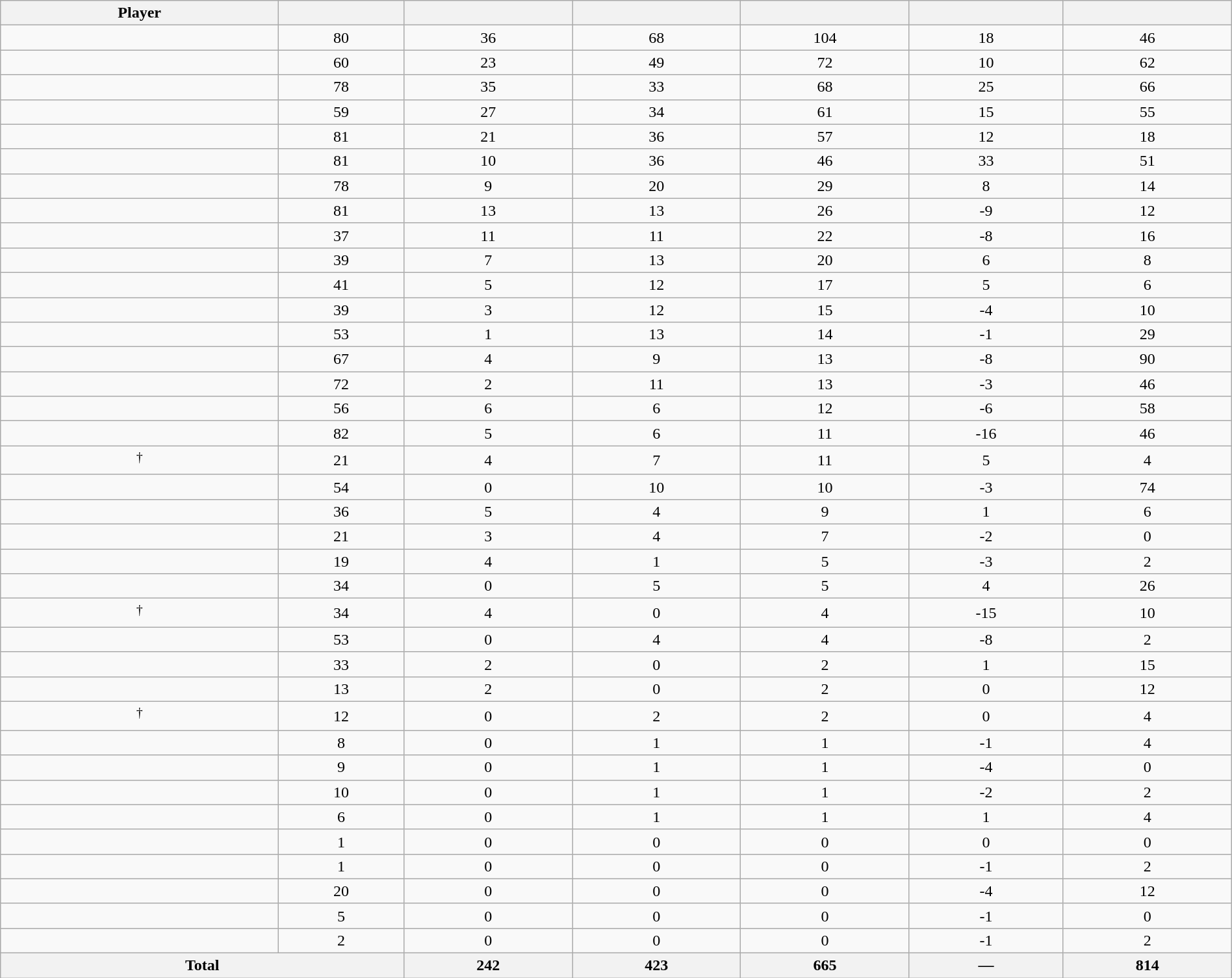<table class="wikitable sortable" style="width:100%; text-align:center;">
<tr align=center>
<th>Player</th>
<th></th>
<th></th>
<th></th>
<th></th>
<th data-sort-type="number"></th>
<th></th>
</tr>
<tr>
<td></td>
<td>80</td>
<td>36</td>
<td>68</td>
<td>104</td>
<td>18</td>
<td>46</td>
</tr>
<tr>
<td></td>
<td>60</td>
<td>23</td>
<td>49</td>
<td>72</td>
<td>10</td>
<td>62</td>
</tr>
<tr>
<td></td>
<td>78</td>
<td>35</td>
<td>33</td>
<td>68</td>
<td>25</td>
<td>66</td>
</tr>
<tr>
<td></td>
<td>59</td>
<td>27</td>
<td>34</td>
<td>61</td>
<td>15</td>
<td>55</td>
</tr>
<tr>
<td></td>
<td>81</td>
<td>21</td>
<td>36</td>
<td>57</td>
<td>12</td>
<td>18</td>
</tr>
<tr>
<td></td>
<td>81</td>
<td>10</td>
<td>36</td>
<td>46</td>
<td>33</td>
<td>51</td>
</tr>
<tr>
<td></td>
<td>78</td>
<td>9</td>
<td>20</td>
<td>29</td>
<td>8</td>
<td>14</td>
</tr>
<tr>
<td></td>
<td>81</td>
<td>13</td>
<td>13</td>
<td>26</td>
<td>-9</td>
<td>12</td>
</tr>
<tr>
<td></td>
<td>37</td>
<td>11</td>
<td>11</td>
<td>22</td>
<td>-8</td>
<td>16</td>
</tr>
<tr>
<td></td>
<td>39</td>
<td>7</td>
<td>13</td>
<td>20</td>
<td>6</td>
<td>8</td>
</tr>
<tr>
<td></td>
<td>41</td>
<td>5</td>
<td>12</td>
<td>17</td>
<td>5</td>
<td>6</td>
</tr>
<tr>
<td></td>
<td>39</td>
<td>3</td>
<td>12</td>
<td>15</td>
<td>-4</td>
<td>10</td>
</tr>
<tr>
<td></td>
<td>53</td>
<td>1</td>
<td>13</td>
<td>14</td>
<td>-1</td>
<td>29</td>
</tr>
<tr>
<td></td>
<td>67</td>
<td>4</td>
<td>9</td>
<td>13</td>
<td>-8</td>
<td>90</td>
</tr>
<tr>
<td></td>
<td>72</td>
<td>2</td>
<td>11</td>
<td>13</td>
<td>-3</td>
<td>46</td>
</tr>
<tr>
<td></td>
<td>56</td>
<td>6</td>
<td>6</td>
<td>12</td>
<td>-6</td>
<td>58</td>
</tr>
<tr>
<td></td>
<td>82</td>
<td>5</td>
<td>6</td>
<td>11</td>
<td>-16</td>
<td>46</td>
</tr>
<tr>
<td><sup>†</sup></td>
<td>21</td>
<td>4</td>
<td>7</td>
<td>11</td>
<td>5</td>
<td>4</td>
</tr>
<tr>
<td></td>
<td>54</td>
<td>0</td>
<td>10</td>
<td>10</td>
<td>-3</td>
<td>74</td>
</tr>
<tr>
<td></td>
<td>36</td>
<td>5</td>
<td>4</td>
<td>9</td>
<td>1</td>
<td>6</td>
</tr>
<tr>
<td></td>
<td>21</td>
<td>3</td>
<td>4</td>
<td>7</td>
<td>-2</td>
<td>0</td>
</tr>
<tr>
<td></td>
<td>19</td>
<td>4</td>
<td>1</td>
<td>5</td>
<td>-3</td>
<td>2</td>
</tr>
<tr>
<td></td>
<td>34</td>
<td>0</td>
<td>5</td>
<td>5</td>
<td>4</td>
<td>26</td>
</tr>
<tr>
<td><sup>†</sup></td>
<td>34</td>
<td>4</td>
<td>0</td>
<td>4</td>
<td>-15</td>
<td>10</td>
</tr>
<tr>
<td></td>
<td>53</td>
<td>0</td>
<td>4</td>
<td>4</td>
<td>-8</td>
<td>2</td>
</tr>
<tr>
<td></td>
<td>33</td>
<td>2</td>
<td>0</td>
<td>2</td>
<td>1</td>
<td>15</td>
</tr>
<tr>
<td></td>
<td>13</td>
<td>2</td>
<td>0</td>
<td>2</td>
<td>0</td>
<td>12</td>
</tr>
<tr>
<td><sup>†</sup></td>
<td>12</td>
<td>0</td>
<td>2</td>
<td>2</td>
<td>0</td>
<td>4</td>
</tr>
<tr>
<td></td>
<td>8</td>
<td>0</td>
<td>1</td>
<td>1</td>
<td>-1</td>
<td>4</td>
</tr>
<tr>
<td></td>
<td>9</td>
<td>0</td>
<td>1</td>
<td>1</td>
<td>-4</td>
<td>0</td>
</tr>
<tr>
<td></td>
<td>10</td>
<td>0</td>
<td>1</td>
<td>1</td>
<td>-2</td>
<td>2</td>
</tr>
<tr>
<td></td>
<td>6</td>
<td>0</td>
<td>1</td>
<td>1</td>
<td>1</td>
<td>4</td>
</tr>
<tr>
<td></td>
<td>1</td>
<td>0</td>
<td>0</td>
<td>0</td>
<td>0</td>
<td>0</td>
</tr>
<tr>
<td></td>
<td>1</td>
<td>0</td>
<td>0</td>
<td>0</td>
<td>-1</td>
<td>2</td>
</tr>
<tr>
<td></td>
<td>20</td>
<td>0</td>
<td>0</td>
<td>0</td>
<td>-4</td>
<td>12</td>
</tr>
<tr>
<td></td>
<td>5</td>
<td>0</td>
<td>0</td>
<td>0</td>
<td>-1</td>
<td>0</td>
</tr>
<tr>
<td></td>
<td>2</td>
<td>0</td>
<td>0</td>
<td>0</td>
<td>-1</td>
<td>2</td>
</tr>
<tr class="sortbottom">
<th colspan=2>Total</th>
<th>242</th>
<th>423</th>
<th>665</th>
<th>—</th>
<th>814</th>
</tr>
</table>
